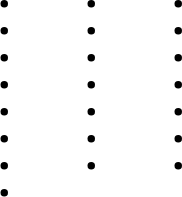<table>
<tr>
<td valign="top" width=25%><br><ul><li></li><li></li><li></li><li></li><li></li><li></li><li></li><li></li></ul></td>
<td valign="top" width=25%><br><ul><li></li><li></li><li></li><li></li><li></li><li></li><li></li></ul></td>
<td valign="top" width=25%><br><ul><li></li><li></li><li></li><li></li><li></li><li></li><li></li></ul></td>
</tr>
</table>
